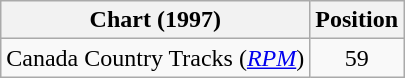<table class="wikitable sortable">
<tr>
<th scope="col">Chart (1997)</th>
<th scope="col">Position</th>
</tr>
<tr>
<td>Canada Country Tracks (<em><a href='#'>RPM</a></em>)</td>
<td align="center">59</td>
</tr>
</table>
